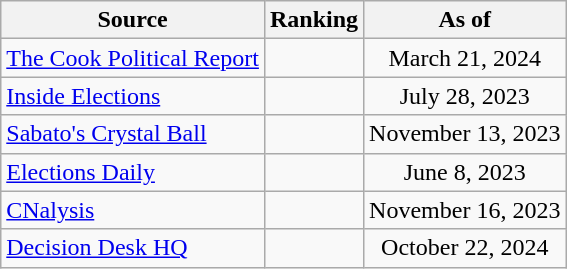<table class="wikitable" style="text-align:center">
<tr>
<th>Source</th>
<th>Ranking</th>
<th>As of</th>
</tr>
<tr>
<td align=left><a href='#'>The Cook Political Report</a></td>
<td></td>
<td>March 21, 2024</td>
</tr>
<tr>
<td align=left><a href='#'>Inside Elections</a></td>
<td></td>
<td>July 28, 2023</td>
</tr>
<tr>
<td align=left><a href='#'>Sabato's Crystal Ball</a></td>
<td></td>
<td>November 13, 2023</td>
</tr>
<tr>
<td align=left><a href='#'>Elections Daily</a></td>
<td></td>
<td>June 8, 2023</td>
</tr>
<tr>
<td align=left><a href='#'>CNalysis</a></td>
<td></td>
<td>November 16, 2023</td>
</tr>
<tr>
<td align=left><a href='#'>Decision Desk HQ</a></td>
<td></td>
<td>October 22, 2024</td>
</tr>
</table>
